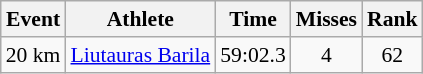<table class="wikitable" style="font-size:90%">
<tr>
<th>Event</th>
<th>Athlete</th>
<th>Time</th>
<th>Misses</th>
<th>Rank</th>
</tr>
<tr>
<td>20 km</td>
<td><a href='#'>Liutauras Barila</a></td>
<td align="center">59:02.3</td>
<td align="center">4</td>
<td align="center">62</td>
</tr>
</table>
